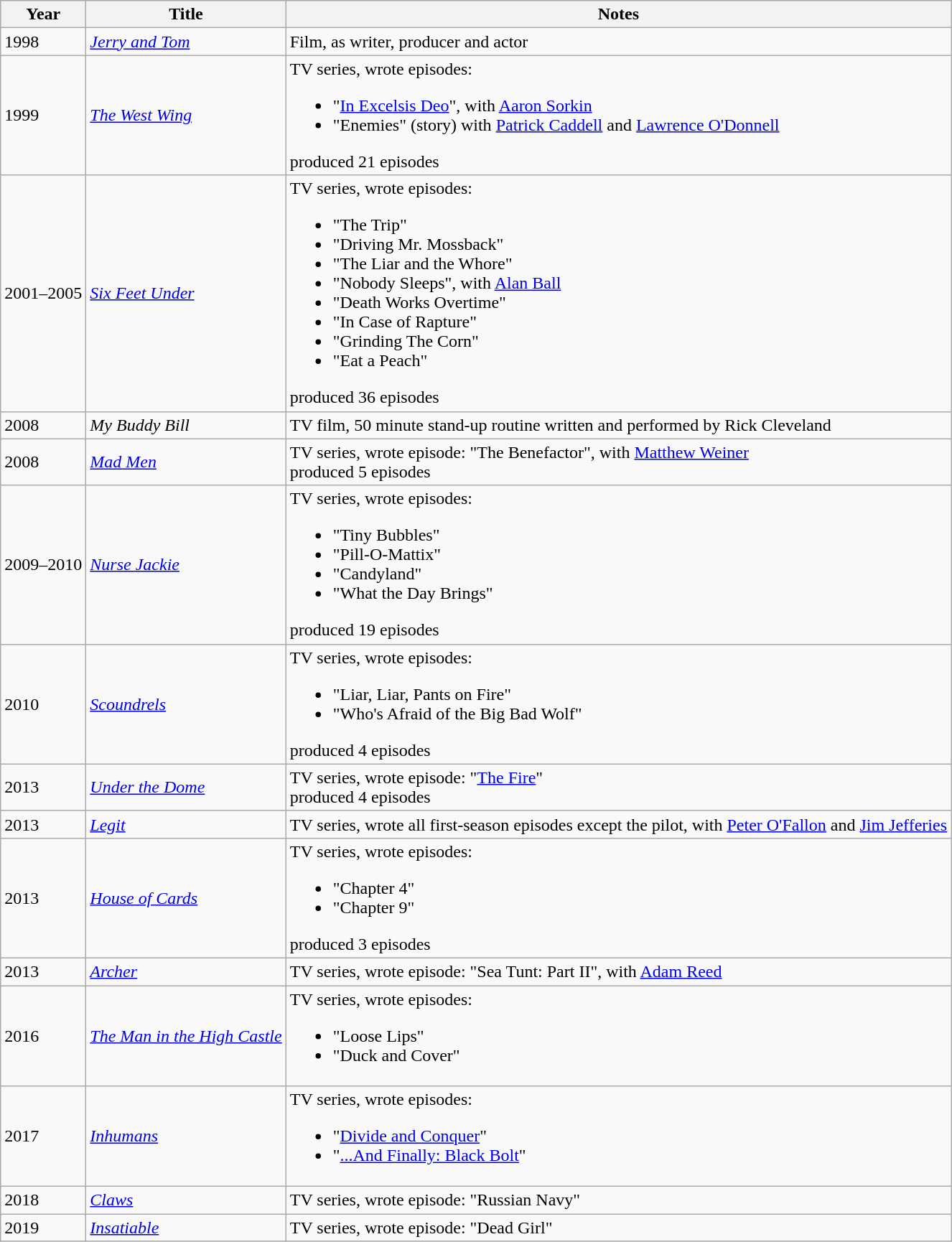<table class="wikitable sortable">
<tr>
<th>Year</th>
<th>Title</th>
<th class="unsortable">Notes</th>
</tr>
<tr>
<td>1998</td>
<td><em><a href='#'>Jerry and Tom</a></em></td>
<td>Film, as writer, producer and actor</td>
</tr>
<tr>
<td>1999</td>
<td><em><a href='#'>The West Wing</a></em></td>
<td>TV series, wrote episodes:<br><ul><li>"<a href='#'>In Excelsis Deo</a>", with <a href='#'>Aaron Sorkin</a></li><li>"Enemies" (story) with <a href='#'>Patrick Caddell</a> and <a href='#'>Lawrence O'Donnell</a></li></ul>produced 21 episodes</td>
</tr>
<tr>
<td>2001–2005</td>
<td><em><a href='#'>Six Feet Under</a></em></td>
<td>TV series, wrote episodes:<br><ul><li>"The Trip"</li><li>"Driving Mr. Mossback"</li><li>"The Liar and the Whore"</li><li>"Nobody Sleeps", with <a href='#'>Alan Ball</a></li><li>"Death Works Overtime"</li><li>"In Case of Rapture"</li><li>"Grinding The Corn"</li><li>"Eat a Peach"</li></ul>produced 36 episodes</td>
</tr>
<tr>
<td>2008</td>
<td><em>My Buddy Bill</em></td>
<td>TV film, 50 minute stand-up routine written and performed by Rick Cleveland</td>
</tr>
<tr>
<td>2008</td>
<td><em><a href='#'>Mad Men</a></em></td>
<td>TV series, wrote episode: "The Benefactor", with <a href='#'>Matthew Weiner</a><br>produced 5 episodes</td>
</tr>
<tr>
<td>2009–2010</td>
<td><em><a href='#'>Nurse Jackie</a></em></td>
<td>TV series, wrote episodes:<br><ul><li>"Tiny Bubbles"</li><li>"Pill-O-Mattix"</li><li>"Candyland"</li><li>"What the Day Brings"</li></ul>produced 19 episodes</td>
</tr>
<tr>
<td>2010</td>
<td><em><a href='#'>Scoundrels</a></em></td>
<td>TV series, wrote episodes:<br><ul><li>"Liar, Liar, Pants on Fire"</li><li>"Who's Afraid of the Big Bad Wolf"</li></ul>produced 4 episodes</td>
</tr>
<tr>
<td>2013</td>
<td><em><a href='#'>Under the Dome</a></em></td>
<td>TV series, wrote episode: "<a href='#'>The Fire</a>"<br>produced 4 episodes</td>
</tr>
<tr>
<td>2013</td>
<td><em><a href='#'>Legit</a></em></td>
<td>TV series, wrote all first-season episodes except the pilot, with <a href='#'>Peter O'Fallon</a> and <a href='#'>Jim Jefferies</a></td>
</tr>
<tr>
<td>2013</td>
<td><em><a href='#'>House of Cards</a></em></td>
<td>TV series, wrote episodes:<br><ul><li>"Chapter 4"</li><li>"Chapter 9"</li></ul>produced 3 episodes</td>
</tr>
<tr>
<td>2013</td>
<td><em><a href='#'>Archer</a></em></td>
<td>TV series, wrote episode: "Sea Tunt: Part II", with <a href='#'>Adam Reed</a></td>
</tr>
<tr>
<td>2016</td>
<td><em><a href='#'>The Man in the High Castle</a></em></td>
<td>TV series, wrote episodes:<br><ul><li>"Loose Lips"</li><li>"Duck and Cover"</li></ul></td>
</tr>
<tr>
<td>2017</td>
<td><em><a href='#'>Inhumans</a></em></td>
<td>TV series, wrote episodes:<br><ul><li>"<a href='#'>Divide and Conquer</a>"</li><li>"<a href='#'>...And Finally: Black Bolt</a>"</li></ul></td>
</tr>
<tr>
<td>2018</td>
<td><em><a href='#'>Claws</a></em></td>
<td>TV series, wrote episode: "Russian Navy"</td>
</tr>
<tr>
<td>2019</td>
<td><em><a href='#'>Insatiable</a></em></td>
<td>TV series, wrote episode: "Dead Girl"</td>
</tr>
</table>
